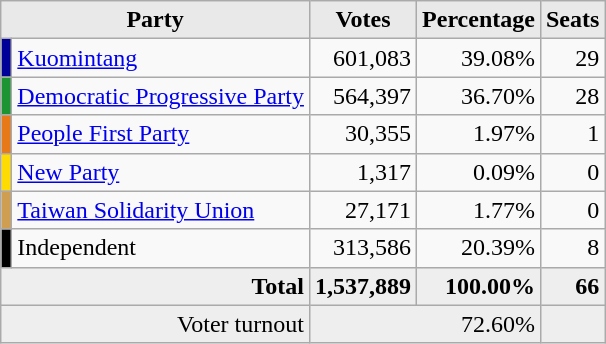<table class="wikitable">
<tr>
<th style="background-color:#E9E9E9" colspan=2 style="width: 20em">Party</th>
<th style="background-color:#E9E9E9" style="width: 7em">Votes</th>
<th style="background-color:#E9E9E9" style="width: 7em">Percentage</th>
<th style="background-color:#E9E9E9" style="width: 7em">Seats</th>
</tr>
<tr>
<td bgcolor="#000099"></td>
<td align=left><a href='#'>Kuomintang</a></td>
<td align=right>601,083</td>
<td align=right>39.08%</td>
<td align=right>29</td>
</tr>
<tr>
<td bgcolor="#1B9431"></td>
<td align=left><a href='#'>Democratic Progressive Party</a></td>
<td align=right>564,397</td>
<td align=right>36.70%</td>
<td align=right>28</td>
</tr>
<tr>
<td bgcolor="#e77918"></td>
<td align=left><a href='#'>People First Party</a></td>
<td align=right>30,355</td>
<td align=right>1.97%</td>
<td align=right>1</td>
</tr>
<tr>
<td bgcolor="#fedb02"></td>
<td align=left><a href='#'>New Party</a></td>
<td align=right>1,317</td>
<td align=right>0.09%</td>
<td align=right>0</td>
</tr>
<tr>
<td bgcolor="#d09e51"></td>
<td align=left><a href='#'>Taiwan Solidarity Union</a></td>
<td align=right>27,171</td>
<td align=right>1.77%</td>
<td align=right>0</td>
</tr>
<tr>
<td bgcolor="#000000"></td>
<td align=left>Independent</td>
<td align=right>313,586</td>
<td align=right>20.39%</td>
<td align=right>8</td>
</tr>
<tr bgcolor="#EEEEEE">
<td colspan="2" align="right"><strong>Total</strong></td>
<td align=right><strong>1,537,889</strong></td>
<td align=right><strong>100.00%</strong></td>
<td align=right><strong>66</strong></td>
</tr>
<tr bgcolor="#EEEEEE">
<td colspan="2" align="right">Voter turnout</td>
<td colspan="2" align="right">72.60%</td>
<td></td>
</tr>
</table>
